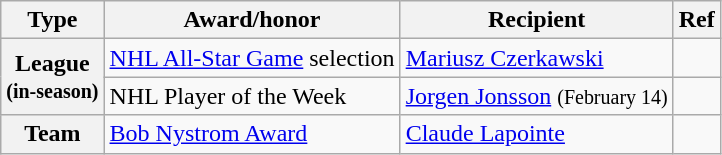<table class="wikitable">
<tr>
<th scope="col">Type</th>
<th scope="col">Award/honor</th>
<th scope="col">Recipient</th>
<th scope="col">Ref</th>
</tr>
<tr>
<th scope="row" rowspan=2>League<br><small>(in-season)</small></th>
<td><a href='#'>NHL All-Star Game</a> selection</td>
<td><a href='#'>Mariusz Czerkawski</a></td>
<td></td>
</tr>
<tr>
<td>NHL Player of the Week</td>
<td><a href='#'>Jorgen Jonsson</a> <small>(February 14)</small></td>
<td></td>
</tr>
<tr>
<th scope="row">Team</th>
<td><a href='#'>Bob Nystrom Award</a></td>
<td><a href='#'>Claude Lapointe</a></td>
<td></td>
</tr>
</table>
